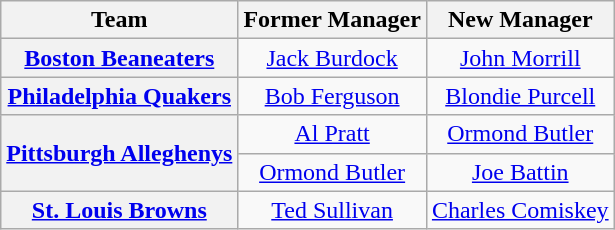<table class="wikitable plainrowheaders" style="text-align:center;">
<tr>
<th scope="col">Team</th>
<th scope="col">Former Manager</th>
<th scope="col">New Manager</th>
</tr>
<tr>
<th scope="row" style="text-align:center;"><a href='#'>Boston Beaneaters</a></th>
<td><a href='#'>Jack Burdock</a></td>
<td><a href='#'>John Morrill</a></td>
</tr>
<tr>
<th scope="row" style="text-align:center;"><a href='#'>Philadelphia Quakers</a></th>
<td><a href='#'>Bob Ferguson</a></td>
<td><a href='#'>Blondie Purcell</a></td>
</tr>
<tr>
<th rowspan="2" scope="row" style="text-align:center;"><a href='#'>Pittsburgh Alleghenys</a></th>
<td><a href='#'>Al Pratt</a></td>
<td><a href='#'>Ormond Butler</a></td>
</tr>
<tr>
<td><a href='#'>Ormond Butler</a></td>
<td><a href='#'>Joe Battin</a></td>
</tr>
<tr>
<th scope="row" style="text-align:center;"><a href='#'>St. Louis Browns</a></th>
<td><a href='#'>Ted Sullivan</a></td>
<td><a href='#'>Charles Comiskey</a></td>
</tr>
</table>
